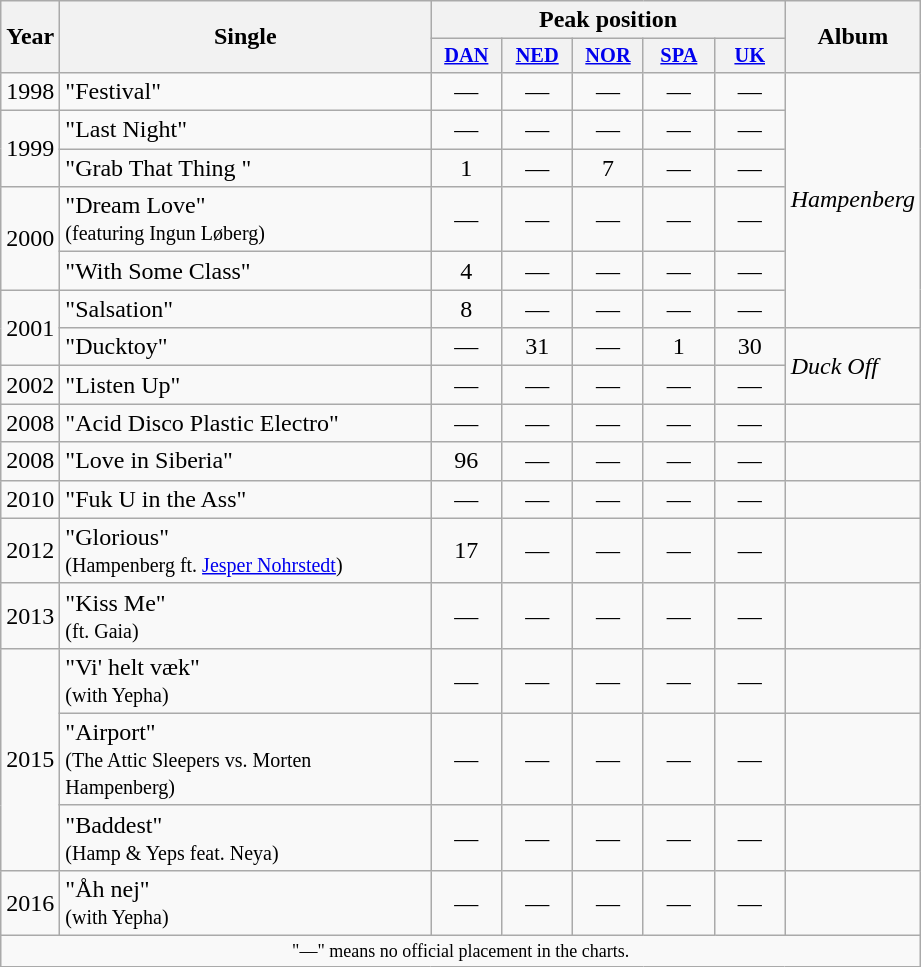<table class="wikitable plainrowheaders" style="text-align:left;" border="1">
<tr>
<th scope="col" rowspan="2">Year</th>
<th scope="col" rowspan="2" style="width:15em;">Single</th>
<th scope="col" colspan="5">Peak position</th>
<th scope="col" rowspan="2">Album</th>
</tr>
<tr>
<th scope="col" style="width:3em;font-size:85%;"><a href='#'>DAN</a><br></th>
<th scope="col" style="width:3em;font-size:85%;"><a href='#'>NED</a><br></th>
<th scope="col" style="width:3em;font-size:85%;"><a href='#'>NOR</a><br></th>
<th scope="col" style="width:3em;font-size:85%;"><a href='#'>SPA</a></th>
<th scope="col" style="width:3em;font-size:85%;"><a href='#'>UK</a><br></th>
</tr>
<tr>
<td>1998</td>
<td>"Festival"</td>
<td style="text-align:center;">—</td>
<td style="text-align:center;">—</td>
<td style="text-align:center;">—</td>
<td style="text-align:center;">—</td>
<td style="text-align:center;">—</td>
<td rowspan="6"><em>Hampenberg</em></td>
</tr>
<tr>
<td rowspan="2">1999</td>
<td>"Last Night"</td>
<td style="text-align:center;">—</td>
<td style="text-align:center;">—</td>
<td style="text-align:center;">—</td>
<td style="text-align:center;">—</td>
<td style="text-align:center;">—</td>
</tr>
<tr>
<td>"Grab That Thing "</td>
<td style="text-align:center;">1</td>
<td style="text-align:center;">—</td>
<td style="text-align:center;">7</td>
<td style="text-align:center;">—</td>
<td style="text-align:center;">—</td>
</tr>
<tr>
<td rowspan="2">2000</td>
<td>"Dream Love" <br><small>(featuring Ingun Løberg)</small></td>
<td style="text-align:center;">—</td>
<td style="text-align:center;">—</td>
<td style="text-align:center;">—</td>
<td style="text-align:center;">—</td>
<td style="text-align:center;">—</td>
</tr>
<tr>
<td>"With Some Class"</td>
<td style="text-align:center;">4</td>
<td style="text-align:center;">—</td>
<td style="text-align:center;">—</td>
<td style="text-align:center;">—</td>
<td style="text-align:center;">—</td>
</tr>
<tr>
<td rowspan="2">2001</td>
<td>"Salsation"</td>
<td style="text-align:center;">8</td>
<td style="text-align:center;">—</td>
<td style="text-align:center;">—</td>
<td style="text-align:center;">—</td>
<td style="text-align:center;">—</td>
</tr>
<tr>
<td>"Ducktoy"</td>
<td style="text-align:center;">—</td>
<td style="text-align:center;">31</td>
<td style="text-align:center;">—</td>
<td style="text-align:center;">1</td>
<td style="text-align:center;">30</td>
<td rowspan="2"><em>Duck Off</em></td>
</tr>
<tr>
<td>2002</td>
<td>"Listen Up"</td>
<td style="text-align:center;">—</td>
<td style="text-align:center;">—</td>
<td style="text-align:center;">—</td>
<td style="text-align:center;">—</td>
<td style="text-align:center;">—</td>
</tr>
<tr>
<td>2008</td>
<td>"Acid Disco Plastic Electro"</td>
<td style="text-align:center;">—</td>
<td style="text-align:center;">—</td>
<td style="text-align:center;">—</td>
<td style="text-align:center;">—</td>
<td style="text-align:center;">—</td>
<td></td>
</tr>
<tr>
<td>2008</td>
<td>"Love in Siberia"</td>
<td style="text-align:center;">96</td>
<td style="text-align:center;">—</td>
<td style="text-align:center;">—</td>
<td style="text-align:center;">—</td>
<td style="text-align:center;">—</td>
<td></td>
</tr>
<tr>
<td>2010</td>
<td>"Fuk U in the Ass"</td>
<td style="text-align:center;">—</td>
<td style="text-align:center;">—</td>
<td style="text-align:center;">—</td>
<td style="text-align:center;">—</td>
<td style="text-align:center;">—</td>
<td></td>
</tr>
<tr>
<td>2012</td>
<td>"Glorious" <br><small>(Hampenberg ft. <a href='#'>Jesper Nohrstedt</a>)</small></td>
<td style="text-align:center;">17</td>
<td style="text-align:center;">—</td>
<td style="text-align:center;">—</td>
<td style="text-align:center;">—</td>
<td style="text-align:center;">—</td>
<td></td>
</tr>
<tr>
<td>2013</td>
<td>"Kiss Me" <br><small>(ft. Gaia)</small></td>
<td style="text-align:center;">—</td>
<td style="text-align:center;">—</td>
<td style="text-align:center;">—</td>
<td style="text-align:center;">—</td>
<td style="text-align:center;">—</td>
<td></td>
</tr>
<tr>
<td rowspan=3>2015</td>
<td>"Vi' helt væk" <br><small>(with Yepha)</small></td>
<td style="text-align:center;">—</td>
<td style="text-align:center;">—</td>
<td style="text-align:center;">—</td>
<td style="text-align:center;">—</td>
<td style="text-align:center;">—</td>
<td></td>
</tr>
<tr>
<td>"Airport" <br><small>(The Attic Sleepers vs. Morten Hampenberg)</small></td>
<td style="text-align:center;">—</td>
<td style="text-align:center;">—</td>
<td style="text-align:center;">—</td>
<td style="text-align:center;">—</td>
<td style="text-align:center;">—</td>
<td></td>
</tr>
<tr>
<td>"Baddest" <br><small>(Hamp & Yeps feat. Neya)</small></td>
<td style="text-align:center;">—</td>
<td style="text-align:center;">—</td>
<td style="text-align:center;">—</td>
<td style="text-align:center;">—</td>
<td style="text-align:center;">—</td>
<td></td>
</tr>
<tr>
<td>2016</td>
<td>"Åh nej" <br><small>(with Yepha)</small></td>
<td style="text-align:center;">—</td>
<td style="text-align:center;">—</td>
<td style="text-align:center;">—</td>
<td style="text-align:center;">—</td>
<td style="text-align:center;">—</td>
<td></td>
</tr>
<tr>
<td colspan="10" style="font-size:9pt;text-align:center;">"—" means no official placement in the charts.</td>
</tr>
</table>
